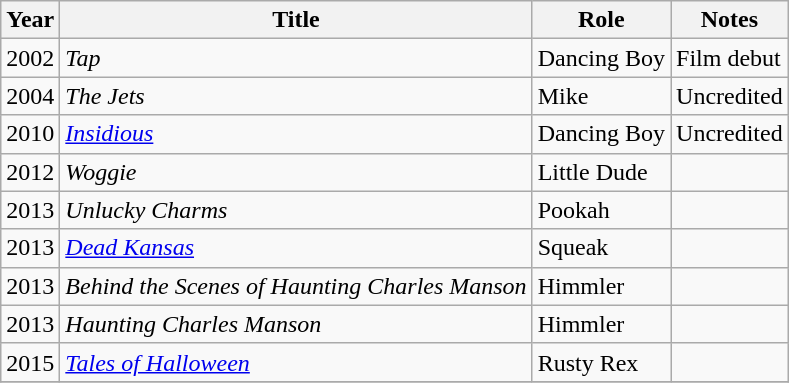<table class="wikitable sortable">
<tr>
<th>Year</th>
<th>Title</th>
<th>Role</th>
<th>Notes</th>
</tr>
<tr>
<td>2002</td>
<td><em>Tap</em></td>
<td>Dancing Boy</td>
<td>Film debut</td>
</tr>
<tr>
<td>2004</td>
<td><em>The Jets</em></td>
<td>Mike</td>
<td>Uncredited</td>
</tr>
<tr>
<td>2010</td>
<td><em><a href='#'>Insidious</a></em></td>
<td>Dancing Boy</td>
<td>Uncredited</td>
</tr>
<tr>
<td>2012</td>
<td><em>Woggie</em></td>
<td>Little Dude</td>
<td></td>
</tr>
<tr>
<td>2013</td>
<td><em>Unlucky Charms</em></td>
<td>Pookah</td>
<td></td>
</tr>
<tr>
<td>2013</td>
<td><em><a href='#'>Dead Kansas</a></em></td>
<td>Squeak</td>
<td></td>
</tr>
<tr>
<td>2013</td>
<td><em>Behind the Scenes of Haunting Charles Manson</em></td>
<td>Himmler</td>
<td></td>
</tr>
<tr>
<td>2013</td>
<td><em>Haunting Charles Manson</em></td>
<td>Himmler</td>
<td></td>
</tr>
<tr>
<td>2015</td>
<td><em><a href='#'>Tales of Halloween</a></em></td>
<td>Rusty Rex</td>
<td></td>
</tr>
<tr>
</tr>
</table>
